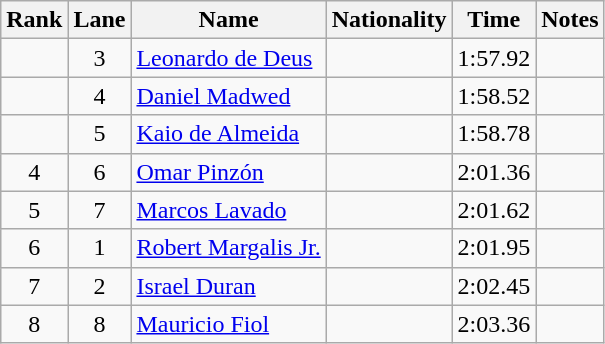<table class="wikitable sortable" style="text-align:center">
<tr>
<th>Rank</th>
<th>Lane</th>
<th>Name</th>
<th>Nationality</th>
<th>Time</th>
<th>Notes</th>
</tr>
<tr>
<td></td>
<td>3</td>
<td align=left><a href='#'>Leonardo de Deus</a></td>
<td align=left></td>
<td>1:57.92</td>
<td></td>
</tr>
<tr>
<td></td>
<td>4</td>
<td align=left><a href='#'>Daniel Madwed</a></td>
<td align=left></td>
<td>1:58.52</td>
<td></td>
</tr>
<tr>
<td></td>
<td>5</td>
<td align=left><a href='#'>Kaio de Almeida</a></td>
<td align=left></td>
<td>1:58.78</td>
<td></td>
</tr>
<tr>
<td>4</td>
<td>6</td>
<td align=left><a href='#'>Omar Pinzón</a></td>
<td align=left></td>
<td>2:01.36</td>
<td></td>
</tr>
<tr>
<td>5</td>
<td>7</td>
<td align=left><a href='#'>Marcos Lavado</a></td>
<td align=left></td>
<td>2:01.62</td>
<td></td>
</tr>
<tr>
<td>6</td>
<td>1</td>
<td align=left><a href='#'>Robert Margalis Jr.</a></td>
<td align=left></td>
<td>2:01.95</td>
<td></td>
</tr>
<tr>
<td>7</td>
<td>2</td>
<td align=left><a href='#'>Israel Duran</a></td>
<td align=left></td>
<td>2:02.45</td>
<td></td>
</tr>
<tr>
<td>8</td>
<td>8</td>
<td align=left><a href='#'>Mauricio Fiol</a></td>
<td align=left></td>
<td>2:03.36</td>
<td></td>
</tr>
</table>
